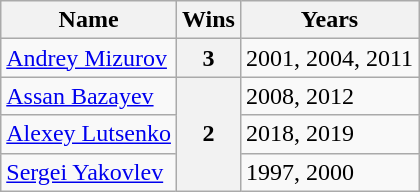<table class="wikitable">
<tr>
<th>Name</th>
<th>Wins</th>
<th>Years</th>
</tr>
<tr>
<td><a href='#'>Andrey Mizurov</a></td>
<th>3</th>
<td align=left>2001, 2004, 2011</td>
</tr>
<tr>
<td><a href='#'>Assan Bazayev</a></td>
<th rowspan=3>2</th>
<td align=left>2008, 2012</td>
</tr>
<tr>
<td><a href='#'>Alexey Lutsenko</a></td>
<td align=left>2018, 2019</td>
</tr>
<tr>
<td><a href='#'>Sergei Yakovlev</a></td>
<td align=left>1997, 2000</td>
</tr>
</table>
